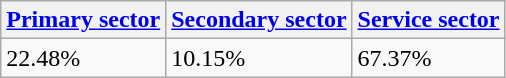<table class="wikitable">
<tr>
<th><a href='#'>Primary sector</a></th>
<th><a href='#'>Secondary sector</a></th>
<th><a href='#'>Service sector</a></th>
</tr>
<tr>
<td>22.48%</td>
<td>10.15%</td>
<td>67.37%</td>
</tr>
</table>
